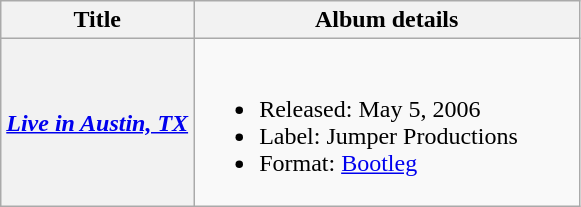<table class="wikitable plainrowheaders">
<tr>
<th>Title</th>
<th style="width:250px;">Album details</th>
</tr>
<tr>
<th scope="row"><em><a href='#'>Live in Austin, TX</a></em></th>
<td><br><ul><li>Released:  May 5, 2006</li><li>Label: Jumper Productions</li><li>Format: <a href='#'>Bootleg</a></li></ul></td>
</tr>
</table>
